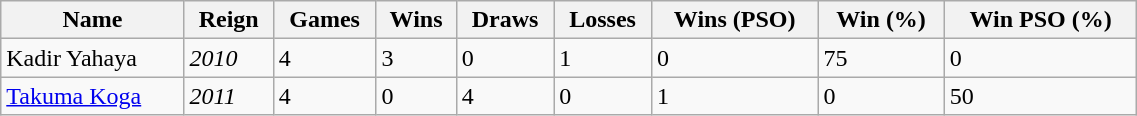<table class="wikitable" style="width:60%;">
<tr>
<th>Name</th>
<th>Reign</th>
<th>Games</th>
<th>Wins</th>
<th>Draws</th>
<th>Losses</th>
<th>Wins (PSO)</th>
<th>Win (%)</th>
<th>Win PSO (%)</th>
</tr>
<tr>
<td>Kadir Yahaya</td>
<td><em>2010</em></td>
<td>4</td>
<td>3</td>
<td>0</td>
<td>1</td>
<td>0</td>
<td>75</td>
<td>0</td>
</tr>
<tr>
<td><a href='#'>Takuma Koga</a></td>
<td><em>2011</em></td>
<td>4</td>
<td>0</td>
<td>4</td>
<td>0</td>
<td>1</td>
<td>0</td>
<td>50</td>
</tr>
</table>
